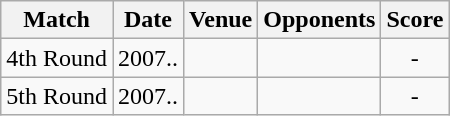<table class="wikitable" style="text-align:center;">
<tr>
<th>Match</th>
<th>Date</th>
<th>Venue</th>
<th>Opponents</th>
<th>Score</th>
</tr>
<tr>
<td>4th Round</td>
<td>2007..</td>
<td><a href='#'></a></td>
<td><a href='#'></a></td>
<td>-</td>
</tr>
<tr>
<td>5th Round</td>
<td>2007..</td>
<td><a href='#'></a></td>
<td><a href='#'></a></td>
<td>-</td>
</tr>
</table>
